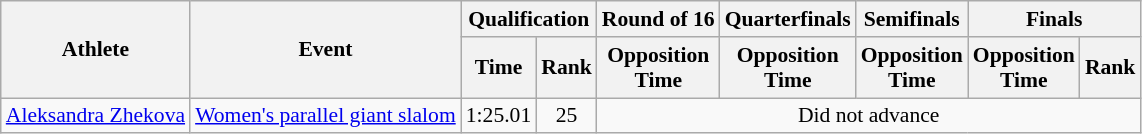<table class="wikitable" style="font-size:90%">
<tr>
<th rowspan="2">Athlete</th>
<th rowspan="2">Event</th>
<th colspan="2">Qualification</th>
<th>Round of 16</th>
<th>Quarterfinals</th>
<th>Semifinals</th>
<th colspan=2>Finals</th>
</tr>
<tr>
<th>Time</th>
<th>Rank</th>
<th>Opposition<br>Time</th>
<th>Opposition<br>Time</th>
<th>Opposition<br>Time</th>
<th>Opposition<br>Time</th>
<th>Rank</th>
</tr>
<tr align="center">
<td align="left"><a href='#'>Aleksandra Zhekova</a></td>
<td align="left"><a href='#'>Women's parallel giant slalom</a></td>
<td>1:25.01</td>
<td>25</td>
<td colspan=5>Did not advance</td>
</tr>
</table>
